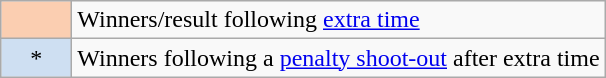<table class="wikitable">
<tr>
<td width=40px align=center style="background-color:#FBCEB1"></td>
<td>Winners/result following <a href='#'>extra time</a></td>
</tr>
<tr>
<td width=40px align=center style="background-color:#cedff2">*</td>
<td>Winners following a <a href='#'>penalty shoot-out</a> after extra time</td>
</tr>
</table>
